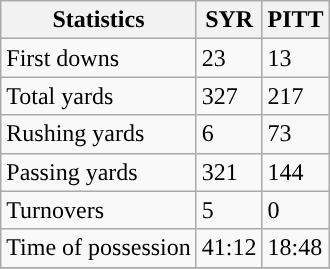<table class="wikitable" style="float: left;">
<tr>
<th>Statistics</th>
<th>SYR</th>
<th>PITT</th>
</tr>
<tr>
<td>First downs</td>
<td>23</td>
<td>13</td>
</tr>
<tr>
<td>Total yards</td>
<td>327</td>
<td>217</td>
</tr>
<tr>
<td>Rushing yards</td>
<td>6</td>
<td>73</td>
</tr>
<tr>
<td>Passing yards</td>
<td>321</td>
<td>144</td>
</tr>
<tr>
<td>Turnovers</td>
<td>5</td>
<td>0</td>
</tr>
<tr>
<td>Time of possession</td>
<td>41:12</td>
<td>18:48</td>
</tr>
<tr>
</tr>
</table>
